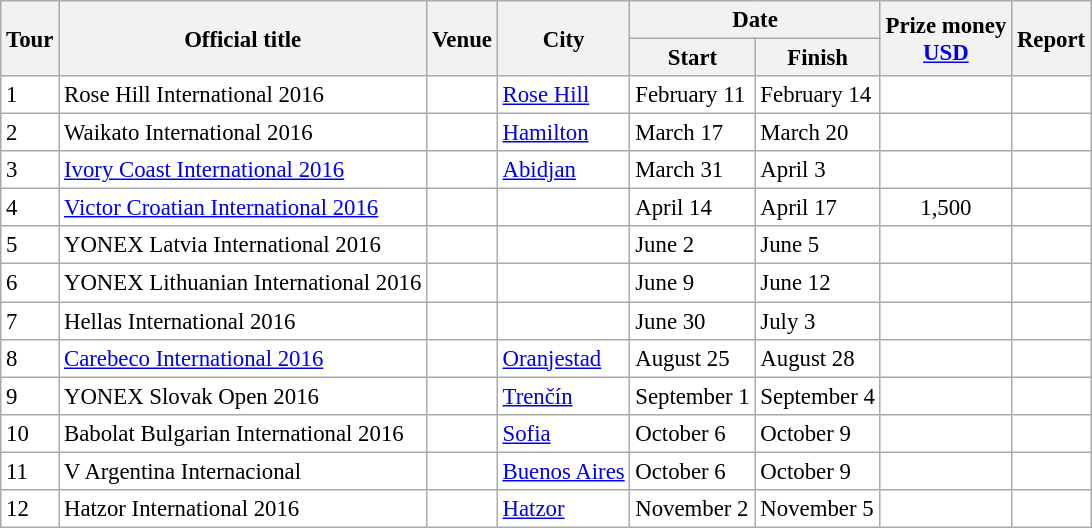<table class=wikitable style="font-size:95%">
<tr>
<th rowspan=2>Tour</th>
<th rowspan=2>Official title</th>
<th rowspan=2>Venue</th>
<th rowspan=2>City</th>
<th colspan=2>Date</th>
<th rowspan=2>Prize money <br><a href='#'>USD</a></th>
<th rowspan=2>Report</th>
</tr>
<tr>
<th>Start</th>
<th>Finish</th>
</tr>
<tr bgcolor=white>
<td>1</td>
<td> Rose Hill International 2016</td>
<td></td>
<td><a href='#'>Rose Hill</a></td>
<td>February 11</td>
<td>February 14</td>
<td></td>
<td></td>
</tr>
<tr bgcolor=white>
<td>2</td>
<td> Waikato International 2016</td>
<td></td>
<td><a href='#'>Hamilton</a></td>
<td>March 17</td>
<td>March 20</td>
<td></td>
<td></td>
</tr>
<tr bgcolor=white>
<td>3</td>
<td> <a href='#'>Ivory Coast International 2016</a></td>
<td></td>
<td><a href='#'>Abidjan</a></td>
<td>March 31</td>
<td>April 3</td>
<td></td>
<td></td>
</tr>
<tr bgcolor=white>
<td>4</td>
<td> <a href='#'>Victor Croatian International 2016</a></td>
<td></td>
<td></td>
<td>April 14</td>
<td>April 17</td>
<td align=center>1,500</td>
<td></td>
</tr>
<tr bgcolor=white>
<td>5</td>
<td> YONEX Latvia International 2016</td>
<td></td>
<td></td>
<td>June 2</td>
<td>June 5</td>
<td></td>
<td></td>
</tr>
<tr bgcolor=white>
<td>6</td>
<td> YONEX Lithuanian International 2016</td>
<td></td>
<td></td>
<td>June 9</td>
<td>June 12</td>
<td></td>
<td></td>
</tr>
<tr bgcolor=white>
<td>7</td>
<td> Hellas International 2016</td>
<td></td>
<td></td>
<td>June 30</td>
<td>July 3</td>
<td></td>
<td></td>
</tr>
<tr bgcolor=white>
<td>8</td>
<td> <a href='#'>Carebeco International 2016</a></td>
<td></td>
<td><a href='#'>Oranjestad</a></td>
<td>August 25</td>
<td>August 28</td>
<td></td>
<td></td>
</tr>
<tr bgcolor=white>
<td>9</td>
<td> YONEX Slovak Open 2016</td>
<td></td>
<td><a href='#'>Trenčín</a></td>
<td>September 1</td>
<td>September 4</td>
<td></td>
<td></td>
</tr>
<tr bgcolor=white>
<td>10</td>
<td> Babolat Bulgarian International 2016</td>
<td></td>
<td><a href='#'>Sofia</a></td>
<td>October 6</td>
<td>October 9</td>
<td></td>
<td></td>
</tr>
<tr bgcolor=white>
<td>11</td>
<td> V Argentina Internacional</td>
<td></td>
<td><a href='#'>Buenos Aires</a></td>
<td>October 6</td>
<td>October 9</td>
<td></td>
<td></td>
</tr>
<tr bgcolor=white>
<td>12</td>
<td> Hatzor International 2016</td>
<td></td>
<td><a href='#'>Hatzor</a></td>
<td>November 2</td>
<td>November 5</td>
<td></td>
<td></td>
</tr>
</table>
